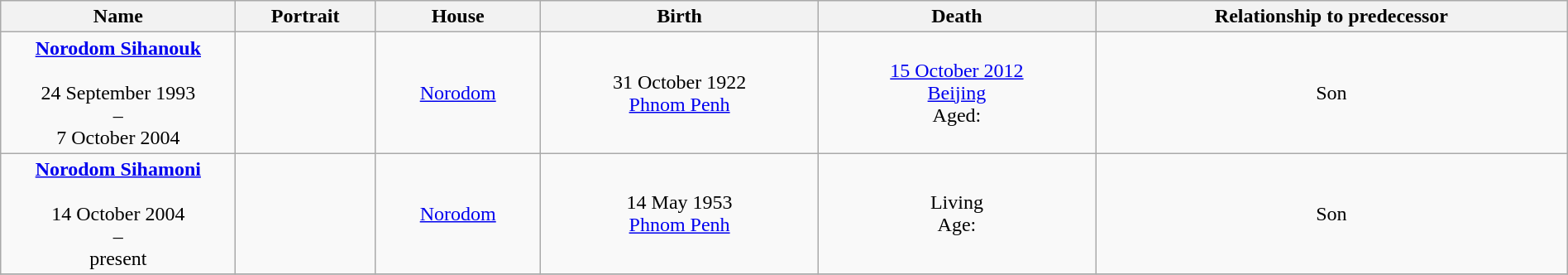<table style="text-align:center; width:100%" class="wikitable">
<tr>
<th width=15%>Name</th>
<th width=105px>Portrait</th>
<th>House</th>
<th>Birth</th>
<th>Death</th>
<th>Relationship to predecessor</th>
</tr>
<tr>
<td><strong><a href='#'>Norodom Sihanouk</a></strong><br><br>24 September 1993<br>–<br>7 October 2004<br></td>
<td></td>
<td><a href='#'>Norodom</a></td>
<td>31 October 1922<br><a href='#'>Phnom Penh</a></td>
<td><a href='#'>15 October 2012</a><br><a href='#'>Beijing</a><br>Aged: </td>
<td>Son</td>
</tr>
<tr>
<td><strong><a href='#'>Norodom Sihamoni</a></strong><br><br>14 October 2004<br>–<br>present<br></td>
<td></td>
<td><a href='#'>Norodom</a></td>
<td>14 May 1953<br><a href='#'>Phnom Penh</a></td>
<td>Living<br>Age: </td>
<td>Son</td>
</tr>
<tr>
</tr>
</table>
